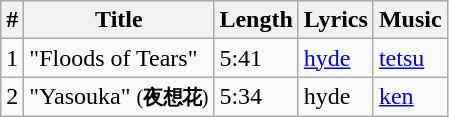<table class="wikitable">
<tr>
<th>#</th>
<th>Title</th>
<th>Length</th>
<th>Lyrics</th>
<th>Music</th>
</tr>
<tr>
<td>1</td>
<td>"Floods of Tears"</td>
<td>5:41</td>
<td><a href='#'>hyde</a></td>
<td><a href='#'>tetsu</a></td>
</tr>
<tr>
<td>2</td>
<td>"Yasouka" <small>(<strong>夜想花</strong>)</small></td>
<td>5:34</td>
<td>hyde</td>
<td><a href='#'>ken</a></td>
</tr>
</table>
